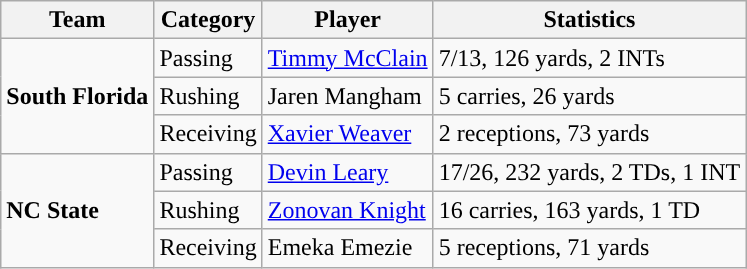<table class="wikitable" style="float: left;">
<tr>
<th>Team</th>
<th>Category</th>
<th>Player</th>
<th>Statistics</th>
</tr>
<tr>
<td rowspan=3><strong>South Florida</strong></td>
<td>Passing</td>
<td><a href='#'>Timmy McClain</a></td>
<td>7/13, 126 yards, 2 INTs</td>
</tr>
<tr>
<td>Rushing</td>
<td>Jaren Mangham</td>
<td>5 carries, 26 yards</td>
</tr>
<tr>
<td>Receiving</td>
<td><a href='#'>Xavier Weaver</a></td>
<td>2 receptions, 73 yards</td>
</tr>
<tr>
<td rowspan=3><strong>NC State</strong></td>
<td>Passing</td>
<td><a href='#'>Devin Leary</a></td>
<td>17/26, 232 yards, 2 TDs, 1 INT</td>
</tr>
<tr>
<td>Rushing</td>
<td><a href='#'>Zonovan Knight</a></td>
<td>16 carries, 163 yards, 1 TD</td>
</tr>
<tr>
<td>Receiving</td>
<td>Emeka Emezie</td>
<td>5 receptions, 71 yards</td>
</tr>
</table>
